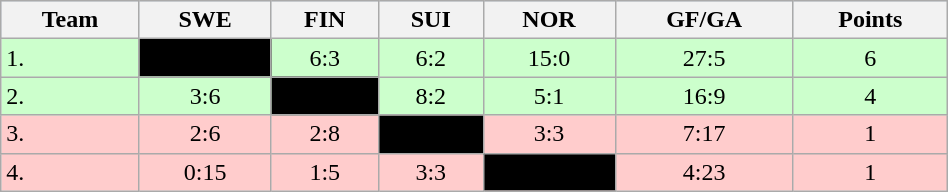<table class="wikitable" bgcolor="#EFEFFF" width="50%">
<tr bgcolor="#BCD2EE">
<th>Team</th>
<th>SWE</th>
<th>FIN</th>
<th>SUI</th>
<th>NOR</th>
<th>GF/GA</th>
<th>Points</th>
</tr>
<tr bgcolor="#ccffcc" align="center">
<td align="left">1. </td>
<td style="background:#000000;"></td>
<td>6:3</td>
<td>6:2</td>
<td>15:0</td>
<td>27:5</td>
<td>6</td>
</tr>
<tr bgcolor="#ccffcc" align="center">
<td align="left">2. </td>
<td>3:6</td>
<td style="background:#000000;"></td>
<td>8:2</td>
<td>5:1</td>
<td>16:9</td>
<td>4</td>
</tr>
<tr bgcolor="#ffcccc" align="center">
<td align="left">3. </td>
<td>2:6</td>
<td>2:8</td>
<td style="background:#000000;"></td>
<td>3:3</td>
<td>7:17</td>
<td>1</td>
</tr>
<tr bgcolor="#ffcccc" align="center">
<td align="left">4. </td>
<td>0:15</td>
<td>1:5</td>
<td>3:3</td>
<td style="background:#000000;"></td>
<td>4:23</td>
<td>1</td>
</tr>
</table>
